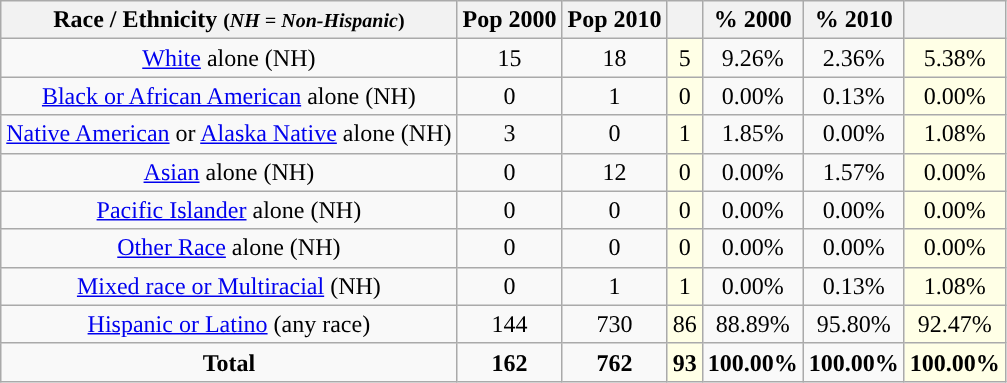<table class="wikitable" style="text-align:center;">
<tr>
<th>Race / Ethnicity <small>(<em>NH = Non-Hispanic</em>)</small></th>
<th>Pop 2000</th>
<th>Pop 2010</th>
<th></th>
<th>% 2000</th>
<th>% 2010</th>
<th></th>
</tr>
<tr>
<td><a href='#'>White</a> alone (NH)</td>
<td>15</td>
<td>18</td>
<td style='background: #ffffe6;'>5</td>
<td>9.26%</td>
<td>2.36%</td>
<td style='background: #ffffe6;'>5.38%</td>
</tr>
<tr>
<td><a href='#'>Black or African American</a> alone (NH)</td>
<td>0</td>
<td>1</td>
<td style='background: #ffffe6;'>0</td>
<td>0.00%</td>
<td>0.13%</td>
<td style='background: #ffffe6;'>0.00%</td>
</tr>
<tr>
<td><a href='#'>Native American</a> or <a href='#'>Alaska Native</a> alone (NH)</td>
<td>3</td>
<td>0</td>
<td style='background: #ffffe6;'>1</td>
<td>1.85%</td>
<td>0.00%</td>
<td style='background: #ffffe6;'>1.08%</td>
</tr>
<tr>
<td><a href='#'>Asian</a> alone (NH)</td>
<td>0</td>
<td>12</td>
<td style='background: #ffffe6;'>0</td>
<td>0.00%</td>
<td>1.57%</td>
<td style='background: #ffffe6;'>0.00%</td>
</tr>
<tr>
<td><a href='#'>Pacific Islander</a> alone (NH)</td>
<td>0</td>
<td>0</td>
<td style='background: #ffffe6;'>0</td>
<td>0.00%</td>
<td>0.00%</td>
<td style='background: #ffffe6;'>0.00%</td>
</tr>
<tr>
<td><a href='#'>Other Race</a> alone (NH)</td>
<td>0</td>
<td>0</td>
<td style='background: #ffffe6;'>0</td>
<td>0.00%</td>
<td>0.00%</td>
<td style='background: #ffffe6;'>0.00%</td>
</tr>
<tr>
<td><a href='#'>Mixed race or Multiracial</a> (NH)</td>
<td>0</td>
<td>1</td>
<td style='background: #ffffe6;'>1</td>
<td>0.00%</td>
<td>0.13%</td>
<td style='background: #ffffe6;'>1.08%</td>
</tr>
<tr>
<td><a href='#'>Hispanic or Latino</a> (any race)</td>
<td>144</td>
<td>730</td>
<td style='background: #ffffe6;'>86</td>
<td>88.89%</td>
<td>95.80%</td>
<td style='background: #ffffe6;'>92.47%</td>
</tr>
<tr>
<td><strong>Total</strong></td>
<td><strong>162</strong></td>
<td><strong>762</strong></td>
<td style='background: #ffffe6;'><strong>93</strong></td>
<td><strong>100.00%</strong></td>
<td><strong>100.00%</strong></td>
<td style='background: #ffffe6;'><strong>100.00%</strong></td>
</tr>
</table>
